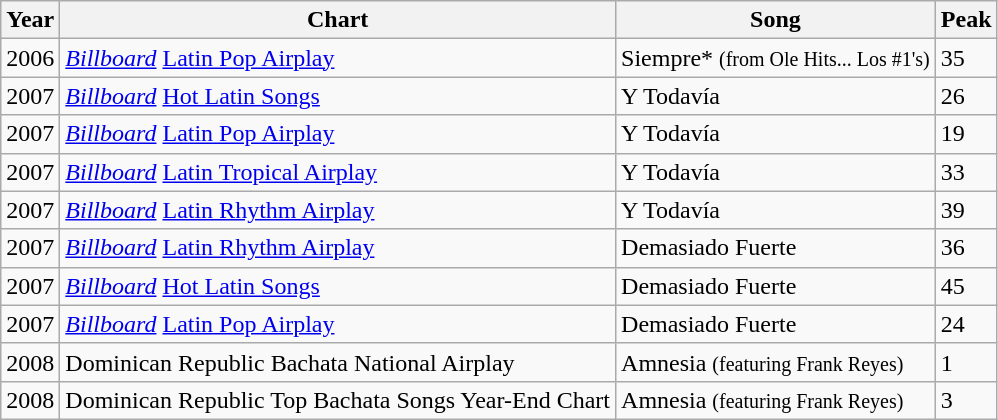<table class="wikitable">
<tr>
<th>Year</th>
<th>Chart</th>
<th>Song</th>
<th>Peak</th>
</tr>
<tr>
<td>2006</td>
<td><em><a href='#'>Billboard</a></em> <a href='#'>Latin Pop Airplay</a></td>
<td>Siempre* <small>(from Ole Hits... Los #1's)</small></td>
<td>35</td>
</tr>
<tr>
<td>2007</td>
<td><em><a href='#'>Billboard</a></em> <a href='#'>Hot Latin Songs</a></td>
<td>Y Todavía</td>
<td>26</td>
</tr>
<tr>
<td>2007</td>
<td><em><a href='#'>Billboard</a></em> <a href='#'>Latin Pop Airplay</a></td>
<td>Y Todavía</td>
<td>19</td>
</tr>
<tr>
<td>2007</td>
<td><em><a href='#'>Billboard</a></em> <a href='#'>Latin Tropical Airplay</a></td>
<td>Y Todavía</td>
<td>33</td>
</tr>
<tr>
<td>2007</td>
<td><em><a href='#'>Billboard</a></em> <a href='#'>Latin Rhythm Airplay</a></td>
<td>Y Todavía</td>
<td>39</td>
</tr>
<tr>
<td>2007</td>
<td><em><a href='#'>Billboard</a></em> <a href='#'>Latin Rhythm Airplay</a></td>
<td>Demasiado Fuerte</td>
<td>36</td>
</tr>
<tr>
<td>2007</td>
<td><em><a href='#'>Billboard</a></em> <a href='#'>Hot Latin Songs</a></td>
<td>Demasiado Fuerte</td>
<td>45</td>
</tr>
<tr>
<td>2007</td>
<td><em><a href='#'>Billboard</a></em> <a href='#'>Latin Pop Airplay</a></td>
<td>Demasiado Fuerte</td>
<td>24</td>
</tr>
<tr>
<td>2008</td>
<td>Dominican Republic Bachata National Airplay</td>
<td>Amnesia <small>(featuring Frank Reyes)</small></td>
<td>1</td>
</tr>
<tr>
<td>2008</td>
<td>Dominican Republic Top Bachata Songs Year-End Chart</td>
<td>Amnesia <small>(featuring Frank Reyes)</small></td>
<td>3</td>
</tr>
</table>
